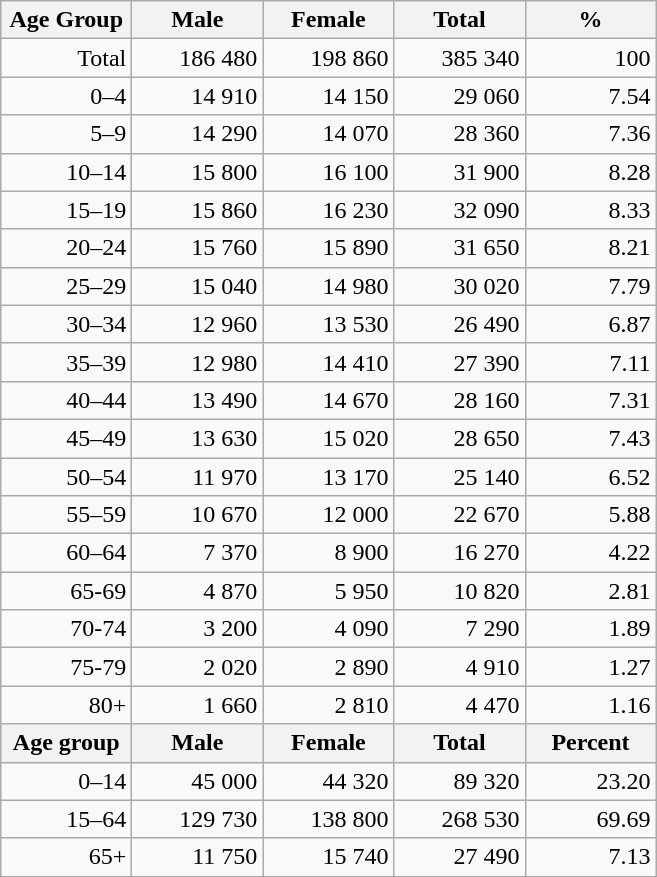<table class="wikitable">
<tr>
<th width="80pt">Age Group</th>
<th width="80pt">Male</th>
<th width="80pt">Female</th>
<th width="80pt">Total</th>
<th width="80pt">%</th>
</tr>
<tr>
<td align="right">Total</td>
<td align="right">186 480</td>
<td align="right">198 860</td>
<td align="right">385 340</td>
<td align="right">100</td>
</tr>
<tr>
<td align="right">0–4</td>
<td align="right">14 910</td>
<td align="right">14 150</td>
<td align="right">29 060</td>
<td align="right">7.54</td>
</tr>
<tr>
<td align="right">5–9</td>
<td align="right">14 290</td>
<td align="right">14 070</td>
<td align="right">28 360</td>
<td align="right">7.36</td>
</tr>
<tr>
<td align="right">10–14</td>
<td align="right">15 800</td>
<td align="right">16 100</td>
<td align="right">31 900</td>
<td align="right">8.28</td>
</tr>
<tr>
<td align="right">15–19</td>
<td align="right">15 860</td>
<td align="right">16 230</td>
<td align="right">32 090</td>
<td align="right">8.33</td>
</tr>
<tr>
<td align="right">20–24</td>
<td align="right">15 760</td>
<td align="right">15 890</td>
<td align="right">31 650</td>
<td align="right">8.21</td>
</tr>
<tr>
<td align="right">25–29</td>
<td align="right">15 040</td>
<td align="right">14 980</td>
<td align="right">30 020</td>
<td align="right">7.79</td>
</tr>
<tr>
<td align="right">30–34</td>
<td align="right">12 960</td>
<td align="right">13 530</td>
<td align="right">26 490</td>
<td align="right">6.87</td>
</tr>
<tr>
<td align="right">35–39</td>
<td align="right">12 980</td>
<td align="right">14 410</td>
<td align="right">27 390</td>
<td align="right">7.11</td>
</tr>
<tr>
<td align="right">40–44</td>
<td align="right">13 490</td>
<td align="right">14 670</td>
<td align="right">28 160</td>
<td align="right">7.31</td>
</tr>
<tr>
<td align="right">45–49</td>
<td align="right">13 630</td>
<td align="right">15 020</td>
<td align="right">28 650</td>
<td align="right">7.43</td>
</tr>
<tr>
<td align="right">50–54</td>
<td align="right">11 970</td>
<td align="right">13 170</td>
<td align="right">25 140</td>
<td align="right">6.52</td>
</tr>
<tr>
<td align="right">55–59</td>
<td align="right">10 670</td>
<td align="right">12 000</td>
<td align="right">22 670</td>
<td align="right">5.88</td>
</tr>
<tr>
<td align="right">60–64</td>
<td align="right">7 370</td>
<td align="right">8 900</td>
<td align="right">16 270</td>
<td align="right">4.22</td>
</tr>
<tr>
<td align="right">65-69</td>
<td align="right">4 870</td>
<td align="right">5 950</td>
<td align="right">10 820</td>
<td align="right">2.81</td>
</tr>
<tr>
<td align="right">70-74</td>
<td align="right">3 200</td>
<td align="right">4 090</td>
<td align="right">7 290</td>
<td align="right">1.89</td>
</tr>
<tr>
<td align="right">75-79</td>
<td align="right">2 020</td>
<td align="right">2 890</td>
<td align="right">4 910</td>
<td align="right">1.27</td>
</tr>
<tr>
<td align="right">80+</td>
<td align="right">1 660</td>
<td align="right">2 810</td>
<td align="right">4 470</td>
<td align="right">1.16</td>
</tr>
<tr>
<th width="50">Age group</th>
<th width="80pt">Male</th>
<th width="80">Female</th>
<th width="80">Total</th>
<th width="50">Percent</th>
</tr>
<tr>
<td align="right">0–14</td>
<td align="right">45 000</td>
<td align="right">44 320</td>
<td align="right">89 320</td>
<td align="right">23.20</td>
</tr>
<tr>
<td align="right">15–64</td>
<td align="right">129 730</td>
<td align="right">138 800</td>
<td align="right">268 530</td>
<td align="right">69.69</td>
</tr>
<tr>
<td align="right">65+</td>
<td align="right">11 750</td>
<td align="right">15 740</td>
<td align="right">27 490</td>
<td align="right">7.13</td>
</tr>
<tr>
</tr>
</table>
